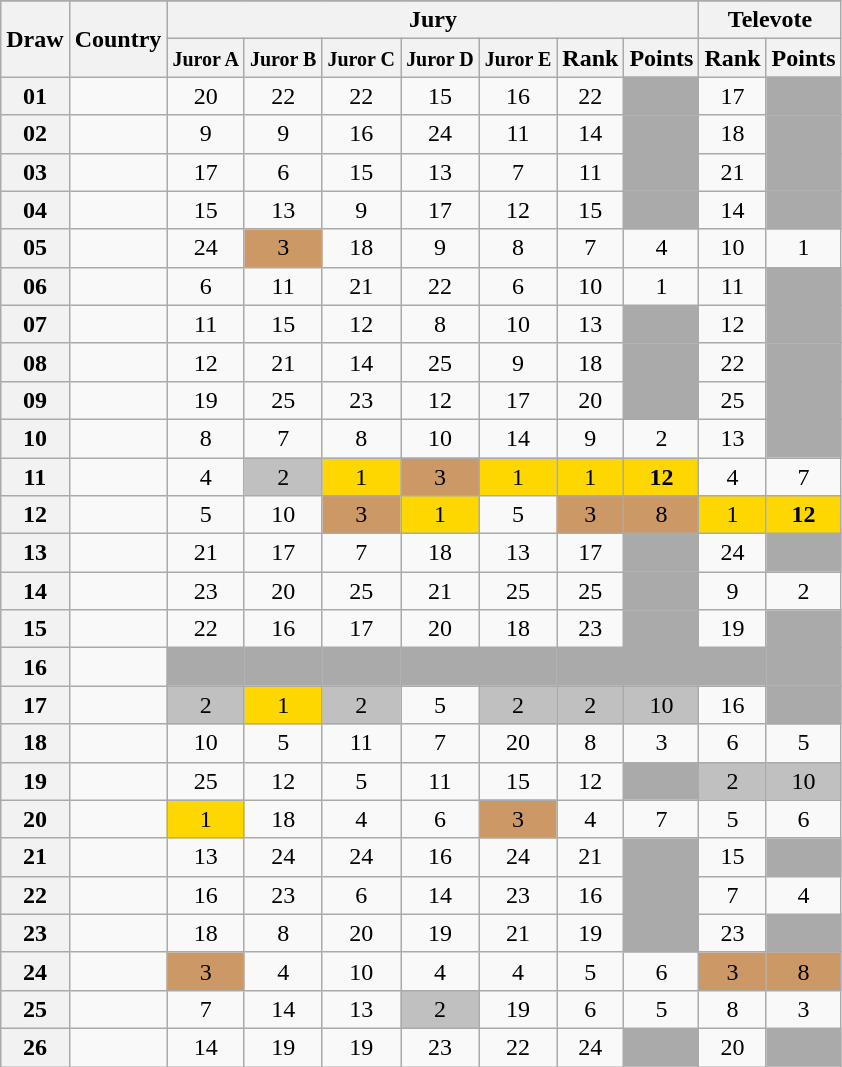<table class="sortable wikitable collapsible plainrowheaders" style="text-align:center;">
<tr>
</tr>
<tr>
<th scope="col" rowspan="2">Draw</th>
<th scope="col" rowspan="2">Country</th>
<th scope="col" colspan="7">Jury</th>
<th scope="col" colspan="2">Televote</th>
</tr>
<tr>
<th scope="col"><small>Juror A</small></th>
<th scope="col"><small>Juror B</small></th>
<th scope="col"><small>Juror C</small></th>
<th scope="col"><small>Juror D</small></th>
<th scope="col"><small>Juror E</small></th>
<th scope="col">Rank</th>
<th scope="col">Points</th>
<th scope="col">Rank</th>
<th scope="col">Points</th>
</tr>
<tr>
<th scope="row" style="text-align:center;">01</th>
<td style="text-align:left;"></td>
<td>20</td>
<td>22</td>
<td>22</td>
<td>15</td>
<td>16</td>
<td>22</td>
<td style="background:#AAAAAA;"></td>
<td>17</td>
<td style="background:#AAAAAA;"></td>
</tr>
<tr>
<th scope="row" style="text-align:center;">02</th>
<td style="text-align:left;"></td>
<td>9</td>
<td>9</td>
<td>16</td>
<td>24</td>
<td>11</td>
<td>14</td>
<td style="background:#AAAAAA;"></td>
<td>18</td>
<td style="background:#AAAAAA;"></td>
</tr>
<tr>
<th scope="row" style="text-align:center;">03</th>
<td style="text-align:left;"></td>
<td>17</td>
<td>6</td>
<td>15</td>
<td>13</td>
<td>7</td>
<td>11</td>
<td style="background:#AAAAAA;"></td>
<td>21</td>
<td style="background:#AAAAAA;"></td>
</tr>
<tr>
<th scope="row" style="text-align:center;">04</th>
<td style="text-align:left;"></td>
<td>15</td>
<td>13</td>
<td>9</td>
<td>17</td>
<td>12</td>
<td>15</td>
<td style="background:#AAAAAA;"></td>
<td>14</td>
<td style="background:#AAAAAA;"></td>
</tr>
<tr>
<th scope="row" style="text-align:center;">05</th>
<td style="text-align:left;"></td>
<td>24</td>
<td style="background:#CC9966;">3</td>
<td>18</td>
<td>9</td>
<td>8</td>
<td>7</td>
<td>4</td>
<td>10</td>
<td>1</td>
</tr>
<tr>
<th scope="row" style="text-align:center;">06</th>
<td style="text-align:left;"></td>
<td>6</td>
<td>11</td>
<td>21</td>
<td>22</td>
<td>6</td>
<td>10</td>
<td>1</td>
<td>11</td>
<td style="background:#AAAAAA;"></td>
</tr>
<tr>
<th scope="row" style="text-align:center;">07</th>
<td style="text-align:left;"></td>
<td>11</td>
<td>15</td>
<td>12</td>
<td>8</td>
<td>10</td>
<td>13</td>
<td style="background:#AAAAAA;"></td>
<td>12</td>
<td style="background:#AAAAAA;"></td>
</tr>
<tr>
<th scope="row" style="text-align:center;">08</th>
<td style="text-align:left;"></td>
<td>12</td>
<td>21</td>
<td>14</td>
<td>25</td>
<td>9</td>
<td>18</td>
<td style="background:#AAAAAA;"></td>
<td>22</td>
<td style="background:#AAAAAA;"></td>
</tr>
<tr>
<th scope="row" style="text-align:center;">09</th>
<td style="text-align:left;"></td>
<td>19</td>
<td>25</td>
<td>23</td>
<td>12</td>
<td>17</td>
<td>20</td>
<td style="background:#AAAAAA;"></td>
<td>25</td>
<td style="background:#AAAAAA;"></td>
</tr>
<tr>
<th scope="row" style="text-align:center;">10</th>
<td style="text-align:left;"></td>
<td>8</td>
<td>7</td>
<td>8</td>
<td>10</td>
<td>14</td>
<td>9</td>
<td>2</td>
<td>13</td>
<td style="background:#AAAAAA;"></td>
</tr>
<tr>
<th scope="row" style="text-align:center;">11</th>
<td style="text-align:left;"></td>
<td>4</td>
<td style="background:silver;">2</td>
<td style="background:gold;">1</td>
<td style="background:#CC9966;">3</td>
<td style="background:gold;">1</td>
<td style="background:gold;">1</td>
<td style="background:gold;"><strong>12</strong></td>
<td>4</td>
<td>7</td>
</tr>
<tr>
<th scope="row" style="text-align:center;">12</th>
<td style="text-align:left;"></td>
<td>5</td>
<td>10</td>
<td style="background:#CC9966;">3</td>
<td style="background:gold;">1</td>
<td>5</td>
<td style="background:#CC9966;">3</td>
<td style="background:#CC9966;">8</td>
<td style="background:gold;">1</td>
<td style="background:gold;"><strong>12</strong></td>
</tr>
<tr>
<th scope="row" style="text-align:center;">13</th>
<td style="text-align:left;"></td>
<td>21</td>
<td>17</td>
<td>7</td>
<td>18</td>
<td>13</td>
<td>17</td>
<td style="background:#AAAAAA;"></td>
<td>24</td>
<td style="background:#AAAAAA;"></td>
</tr>
<tr>
<th scope="row" style="text-align:center;">14</th>
<td style="text-align:left;"></td>
<td>23</td>
<td>20</td>
<td>25</td>
<td>21</td>
<td>25</td>
<td>25</td>
<td style="background:#AAAAAA;"></td>
<td>9</td>
<td>2</td>
</tr>
<tr>
<th scope="row" style="text-align:center;">15</th>
<td style="text-align:left;"></td>
<td>22</td>
<td>16</td>
<td>17</td>
<td>20</td>
<td>18</td>
<td>23</td>
<td style="background:#AAAAAA;"></td>
<td>19</td>
<td style="background:#AAAAAA;"></td>
</tr>
<tr class="sortbottom">
<th scope="row" style="text-align:center;">16</th>
<td style="text-align:left;"></td>
<td style="background:#AAAAAA;"></td>
<td style="background:#AAAAAA;"></td>
<td style="background:#AAAAAA;"></td>
<td style="background:#AAAAAA;"></td>
<td style="background:#AAAAAA;"></td>
<td style="background:#AAAAAA;"></td>
<td style="background:#AAAAAA;"></td>
<td style="background:#AAAAAA;"></td>
<td style="background:#AAAAAA;"></td>
</tr>
<tr>
<th scope="row" style="text-align:center;">17</th>
<td style="text-align:left;"></td>
<td style="background:silver;">2</td>
<td style="background:gold;">1</td>
<td style="background:silver;">2</td>
<td>5</td>
<td style="background:silver;">2</td>
<td style="background:silver;">2</td>
<td style="background:silver;">10</td>
<td>16</td>
<td style="background:#AAAAAA;"></td>
</tr>
<tr>
<th scope="row" style="text-align:center;">18</th>
<td style="text-align:left;"></td>
<td>10</td>
<td>5</td>
<td>11</td>
<td>7</td>
<td>20</td>
<td>8</td>
<td>3</td>
<td>6</td>
<td>5</td>
</tr>
<tr>
<th scope="row" style="text-align:center;">19</th>
<td style="text-align:left;"></td>
<td>25</td>
<td>12</td>
<td>5</td>
<td>11</td>
<td>15</td>
<td>12</td>
<td style="background:#AAAAAA;"></td>
<td style="background:silver;">2</td>
<td style="background:silver;">10</td>
</tr>
<tr>
<th scope="row" style="text-align:center;">20</th>
<td style="text-align:left;"></td>
<td style="background:gold;">1</td>
<td>18</td>
<td>4</td>
<td>6</td>
<td style="background:#CC9966;">3</td>
<td>4</td>
<td>7</td>
<td>5</td>
<td>6</td>
</tr>
<tr>
<th scope="row" style="text-align:center;">21</th>
<td style="text-align:left;"></td>
<td>13</td>
<td>24</td>
<td>24</td>
<td>16</td>
<td>24</td>
<td>21</td>
<td style="background:#AAAAAA;"></td>
<td>15</td>
<td style="background:#AAAAAA;"></td>
</tr>
<tr>
<th scope="row" style="text-align:center;">22</th>
<td style="text-align:left;"></td>
<td>16</td>
<td>23</td>
<td>6</td>
<td>14</td>
<td>23</td>
<td>16</td>
<td style="background:#AAAAAA;"></td>
<td>7</td>
<td>4</td>
</tr>
<tr>
<th scope="row" style="text-align:center;">23</th>
<td style="text-align:left;"></td>
<td>18</td>
<td>8</td>
<td>20</td>
<td>19</td>
<td>21</td>
<td>19</td>
<td style="background:#AAAAAA;"></td>
<td>23</td>
<td style="background:#AAAAAA;"></td>
</tr>
<tr>
<th scope="row" style="text-align:center;">24</th>
<td style="text-align:left;"></td>
<td style="background:#CC9966;">3</td>
<td>4</td>
<td>10</td>
<td>4</td>
<td>4</td>
<td>5</td>
<td>6</td>
<td style="background:#CC9966;">3</td>
<td style="background:#CC9966;">8</td>
</tr>
<tr>
<th scope="row" style="text-align:center;">25</th>
<td style="text-align:left;"></td>
<td>7</td>
<td>14</td>
<td>13</td>
<td style="background:silver;">2</td>
<td>19</td>
<td>6</td>
<td>5</td>
<td>8</td>
<td>3</td>
</tr>
<tr>
<th scope="row" style="text-align:center;">26</th>
<td style="text-align:left;"></td>
<td>14</td>
<td>19</td>
<td>19</td>
<td>23</td>
<td>22</td>
<td>24</td>
<td style="background:#AAAAAA;"></td>
<td>20</td>
<td style="background:#AAAAAA;"></td>
</tr>
</table>
